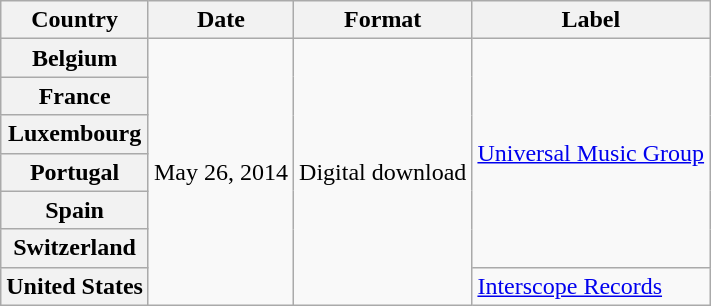<table class="wikitable plainrowheaders">
<tr>
<th scope="col">Country</th>
<th scope="col">Date</th>
<th scope="col">Format</th>
<th scope="col">Label</th>
</tr>
<tr>
<th scope="row">Belgium</th>
<td rowspan="7">May 26, 2014</td>
<td rowspan="7">Digital download</td>
<td rowspan="6"><a href='#'>Universal Music Group</a></td>
</tr>
<tr>
<th scope="row">France</th>
</tr>
<tr>
<th scope="row">Luxembourg</th>
</tr>
<tr>
<th scope="row">Portugal</th>
</tr>
<tr>
<th scope="row">Spain</th>
</tr>
<tr>
<th scope="row">Switzerland</th>
</tr>
<tr>
<th scope="row">United States</th>
<td><a href='#'>Interscope Records</a></td>
</tr>
</table>
